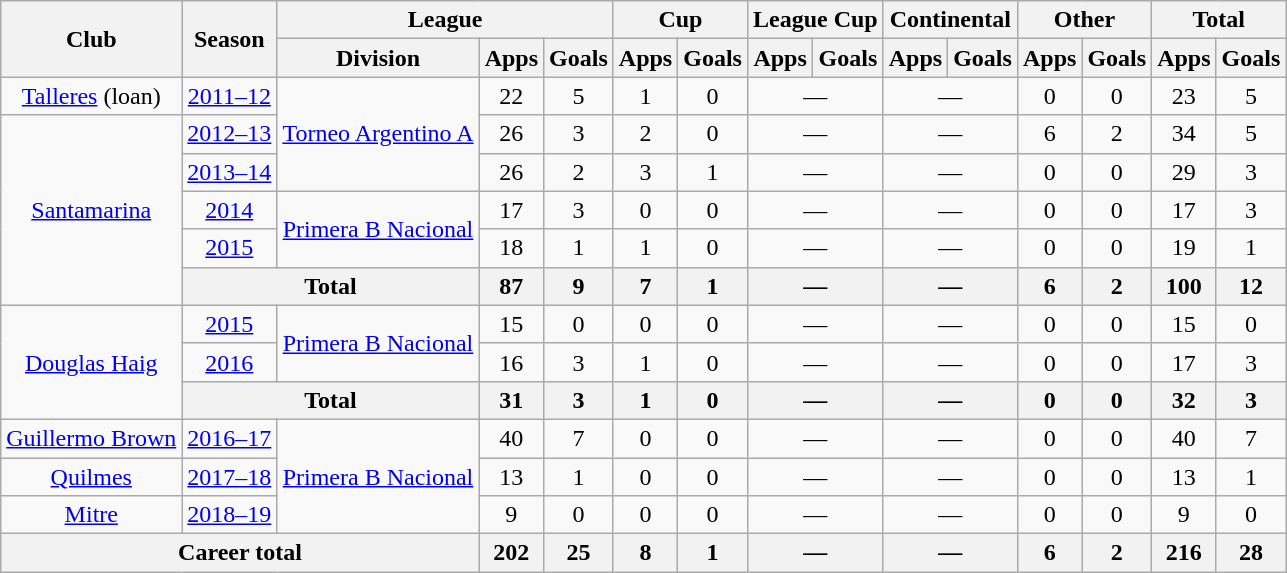<table class="wikitable" style="text-align:center">
<tr>
<th rowspan="2">Club</th>
<th rowspan="2">Season</th>
<th colspan="3">League</th>
<th colspan="2">Cup</th>
<th colspan="2">League Cup</th>
<th colspan="2">Continental</th>
<th colspan="2">Other</th>
<th colspan="2">Total</th>
</tr>
<tr>
<th>Division</th>
<th>Apps</th>
<th>Goals</th>
<th>Apps</th>
<th>Goals</th>
<th>Apps</th>
<th>Goals</th>
<th>Apps</th>
<th>Goals</th>
<th>Apps</th>
<th>Goals</th>
<th>Apps</th>
<th>Goals</th>
</tr>
<tr>
<td rowspan="1"><a href='#'>Talleres</a> (loan)</td>
<td><a href='#'>2011–12</a></td>
<td rowspan="3"><a href='#'>Torneo Argentino A</a></td>
<td>22</td>
<td>5</td>
<td>1</td>
<td>0</td>
<td colspan="2">—</td>
<td colspan="2">—</td>
<td>0</td>
<td>0</td>
<td>23</td>
<td>5</td>
</tr>
<tr>
<td rowspan="5"><a href='#'>Santamarina</a></td>
<td><a href='#'>2012–13</a></td>
<td>26</td>
<td>3</td>
<td>2</td>
<td>0</td>
<td colspan="2">—</td>
<td colspan="2">—</td>
<td>6</td>
<td>2</td>
<td>34</td>
<td>5</td>
</tr>
<tr>
<td><a href='#'>2013–14</a></td>
<td>26</td>
<td>2</td>
<td>3</td>
<td>1</td>
<td colspan="2">—</td>
<td colspan="2">—</td>
<td>0</td>
<td>0</td>
<td>29</td>
<td>3</td>
</tr>
<tr>
<td><a href='#'>2014</a></td>
<td rowspan="2"><a href='#'>Primera B Nacional</a></td>
<td>17</td>
<td>3</td>
<td>0</td>
<td>0</td>
<td colspan="2">—</td>
<td colspan="2">—</td>
<td>0</td>
<td>0</td>
<td>17</td>
<td>3</td>
</tr>
<tr>
<td><a href='#'>2015</a></td>
<td>18</td>
<td>1</td>
<td>1</td>
<td>0</td>
<td colspan="2">—</td>
<td colspan="2">—</td>
<td>0</td>
<td>0</td>
<td>19</td>
<td>1</td>
</tr>
<tr>
<th colspan="2">Total</th>
<th>87</th>
<th>9</th>
<th>7</th>
<th>1</th>
<th colspan="2">—</th>
<th colspan="2">—</th>
<th>6</th>
<th>2</th>
<th>100</th>
<th>12</th>
</tr>
<tr>
<td rowspan="3"><a href='#'>Douglas Haig</a></td>
<td><a href='#'>2015</a></td>
<td rowspan="2"><a href='#'>Primera B Nacional</a></td>
<td>15</td>
<td>0</td>
<td>0</td>
<td>0</td>
<td colspan="2">—</td>
<td colspan="2">—</td>
<td>0</td>
<td>0</td>
<td>15</td>
<td>0</td>
</tr>
<tr>
<td><a href='#'>2016</a></td>
<td>16</td>
<td>3</td>
<td>1</td>
<td>0</td>
<td colspan="2">—</td>
<td colspan="2">—</td>
<td>0</td>
<td>0</td>
<td>17</td>
<td>3</td>
</tr>
<tr>
<th colspan="2">Total</th>
<th>31</th>
<th>3</th>
<th>1</th>
<th>0</th>
<th colspan="2">—</th>
<th colspan="2">—</th>
<th>0</th>
<th>0</th>
<th>32</th>
<th>3</th>
</tr>
<tr>
<td rowspan="1"><a href='#'>Guillermo Brown</a></td>
<td><a href='#'>2016–17</a></td>
<td rowspan="3"><a href='#'>Primera B Nacional</a></td>
<td>40</td>
<td>7</td>
<td>0</td>
<td>0</td>
<td colspan="2">—</td>
<td colspan="2">—</td>
<td>0</td>
<td>0</td>
<td>40</td>
<td>7</td>
</tr>
<tr>
<td rowspan="1"><a href='#'>Quilmes</a></td>
<td><a href='#'>2017–18</a></td>
<td>13</td>
<td>1</td>
<td>0</td>
<td>0</td>
<td colspan="2">—</td>
<td colspan="2">—</td>
<td>0</td>
<td>0</td>
<td>13</td>
<td>1</td>
</tr>
<tr>
<td rowspan="1"><a href='#'>Mitre</a></td>
<td><a href='#'>2018–19</a></td>
<td>9</td>
<td>0</td>
<td>0</td>
<td>0</td>
<td colspan="2">—</td>
<td colspan="2">—</td>
<td>0</td>
<td>0</td>
<td>9</td>
<td>0</td>
</tr>
<tr>
<th colspan="3">Career total</th>
<th>202</th>
<th>25</th>
<th>8</th>
<th>1</th>
<th colspan="2">—</th>
<th colspan="2">—</th>
<th>6</th>
<th>2</th>
<th>216</th>
<th>28</th>
</tr>
</table>
